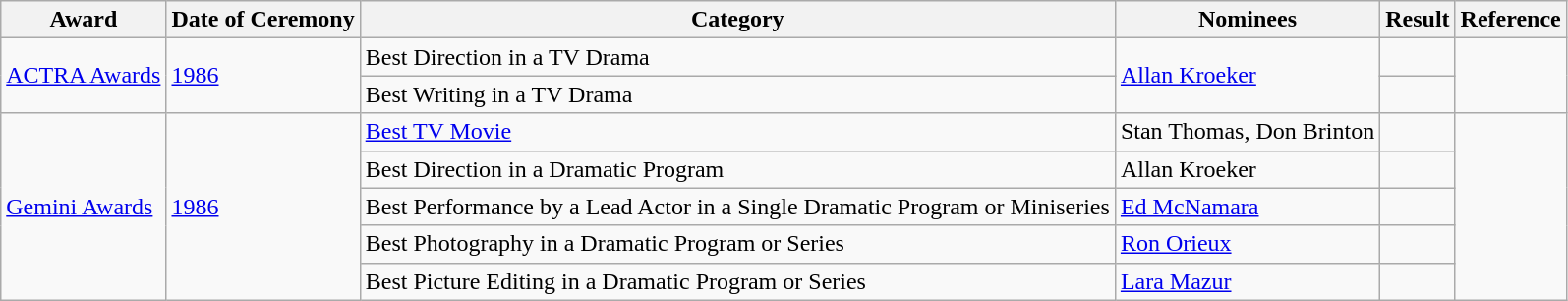<table class="wikitable">
<tr>
<th>Award</th>
<th>Date of Ceremony</th>
<th>Category</th>
<th>Nominees</th>
<th>Result</th>
<th>Reference</th>
</tr>
<tr>
<td rowspan=2><a href='#'>ACTRA Awards</a></td>
<td rowspan=2><a href='#'>1986</a></td>
<td>Best Direction in a TV Drama</td>
<td rowspan=2><a href='#'>Allan Kroeker</a></td>
<td></td>
<td rowspan=2></td>
</tr>
<tr>
<td>Best Writing in a TV Drama</td>
<td></td>
</tr>
<tr>
<td rowspan=5><a href='#'>Gemini Awards</a></td>
<td rowspan=5><a href='#'>1986</a></td>
<td><a href='#'>Best TV Movie</a></td>
<td>Stan Thomas, Don Brinton</td>
<td></td>
<td rowspan=5></td>
</tr>
<tr>
<td>Best Direction in a Dramatic Program</td>
<td>Allan Kroeker</td>
<td></td>
</tr>
<tr>
<td>Best Performance by a Lead Actor in a Single Dramatic Program or Miniseries</td>
<td><a href='#'>Ed McNamara</a></td>
<td></td>
</tr>
<tr>
<td>Best Photography in a Dramatic Program or Series</td>
<td><a href='#'>Ron Orieux</a></td>
<td></td>
</tr>
<tr>
<td>Best Picture Editing in a Dramatic Program or Series</td>
<td><a href='#'>Lara Mazur</a></td>
<td></td>
</tr>
</table>
